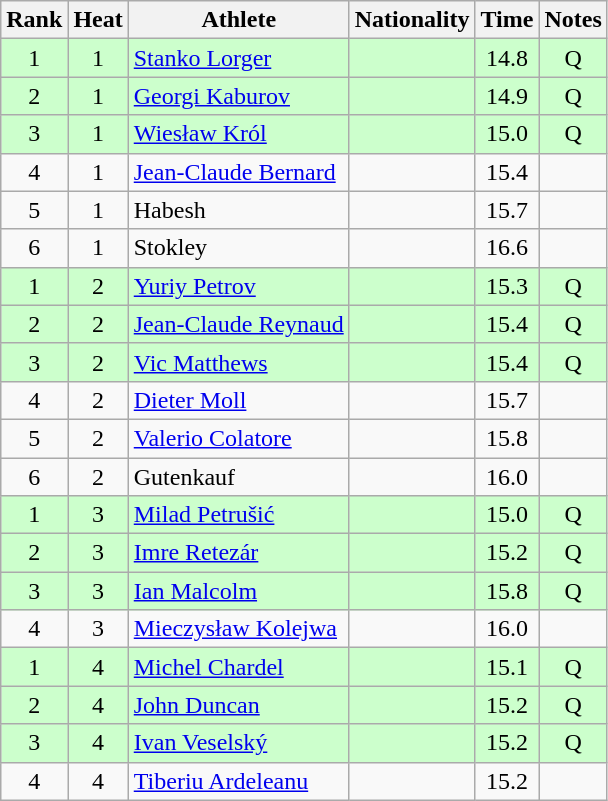<table class="wikitable sortable" style="text-align:center">
<tr>
<th>Rank</th>
<th>Heat</th>
<th>Athlete</th>
<th>Nationality</th>
<th>Time</th>
<th>Notes</th>
</tr>
<tr bgcolor=ccffcc>
<td>1</td>
<td>1</td>
<td align=left><a href='#'>Stanko Lorger</a></td>
<td align=left></td>
<td>14.8</td>
<td>Q</td>
</tr>
<tr bgcolor=ccffcc>
<td>2</td>
<td>1</td>
<td align=left><a href='#'>Georgi Kaburov</a></td>
<td align=left></td>
<td>14.9</td>
<td>Q</td>
</tr>
<tr bgcolor=ccffcc>
<td>3</td>
<td>1</td>
<td align=left><a href='#'>Wiesław Król</a></td>
<td align=left></td>
<td>15.0</td>
<td>Q</td>
</tr>
<tr>
<td>4</td>
<td>1</td>
<td align=left><a href='#'>Jean-Claude Bernard</a></td>
<td align=left></td>
<td>15.4</td>
<td></td>
</tr>
<tr>
<td>5</td>
<td>1</td>
<td align=left>Habesh</td>
<td align=left></td>
<td>15.7</td>
<td></td>
</tr>
<tr>
<td>6</td>
<td>1</td>
<td align=left>Stokley</td>
<td align=left></td>
<td>16.6</td>
<td></td>
</tr>
<tr bgcolor=ccffcc>
<td>1</td>
<td>2</td>
<td align=left><a href='#'>Yuriy Petrov</a></td>
<td align=left></td>
<td>15.3</td>
<td>Q</td>
</tr>
<tr bgcolor=ccffcc>
<td>2</td>
<td>2</td>
<td align=left><a href='#'>Jean-Claude Reynaud</a></td>
<td align=left></td>
<td>15.4</td>
<td>Q</td>
</tr>
<tr bgcolor=ccffcc>
<td>3</td>
<td>2</td>
<td align=left><a href='#'>Vic Matthews</a></td>
<td align=left></td>
<td>15.4</td>
<td>Q</td>
</tr>
<tr>
<td>4</td>
<td>2</td>
<td align=left><a href='#'>Dieter Moll</a></td>
<td align=left></td>
<td>15.7</td>
<td></td>
</tr>
<tr>
<td>5</td>
<td>2</td>
<td align=left><a href='#'>Valerio Colatore</a></td>
<td align=left></td>
<td>15.8</td>
<td></td>
</tr>
<tr>
<td>6</td>
<td>2</td>
<td align=left>Gutenkauf</td>
<td align=left></td>
<td>16.0</td>
<td></td>
</tr>
<tr bgcolor=ccffcc>
<td>1</td>
<td>3</td>
<td align=left><a href='#'>Milad Petrušić</a></td>
<td align=left></td>
<td>15.0</td>
<td>Q</td>
</tr>
<tr bgcolor=ccffcc>
<td>2</td>
<td>3</td>
<td align=left><a href='#'>Imre Retezár</a></td>
<td align=left></td>
<td>15.2</td>
<td>Q</td>
</tr>
<tr bgcolor=ccffcc>
<td>3</td>
<td>3</td>
<td align=left><a href='#'>Ian Malcolm</a></td>
<td align=left></td>
<td>15.8</td>
<td>Q</td>
</tr>
<tr>
<td>4</td>
<td>3</td>
<td align=left><a href='#'>Mieczysław Kolejwa</a></td>
<td align=left></td>
<td>16.0</td>
<td></td>
</tr>
<tr bgcolor=ccffcc>
<td>1</td>
<td>4</td>
<td align=left><a href='#'>Michel Chardel</a></td>
<td align=left></td>
<td>15.1</td>
<td>Q</td>
</tr>
<tr bgcolor=ccffcc>
<td>2</td>
<td>4</td>
<td align=left><a href='#'>John Duncan</a></td>
<td align=left></td>
<td>15.2</td>
<td>Q</td>
</tr>
<tr bgcolor=ccffcc>
<td>3</td>
<td>4</td>
<td align=left><a href='#'>Ivan Veselský</a></td>
<td align=left></td>
<td>15.2</td>
<td>Q</td>
</tr>
<tr>
<td>4</td>
<td>4</td>
<td align=left><a href='#'>Tiberiu Ardeleanu</a></td>
<td align=left></td>
<td>15.2</td>
<td></td>
</tr>
</table>
